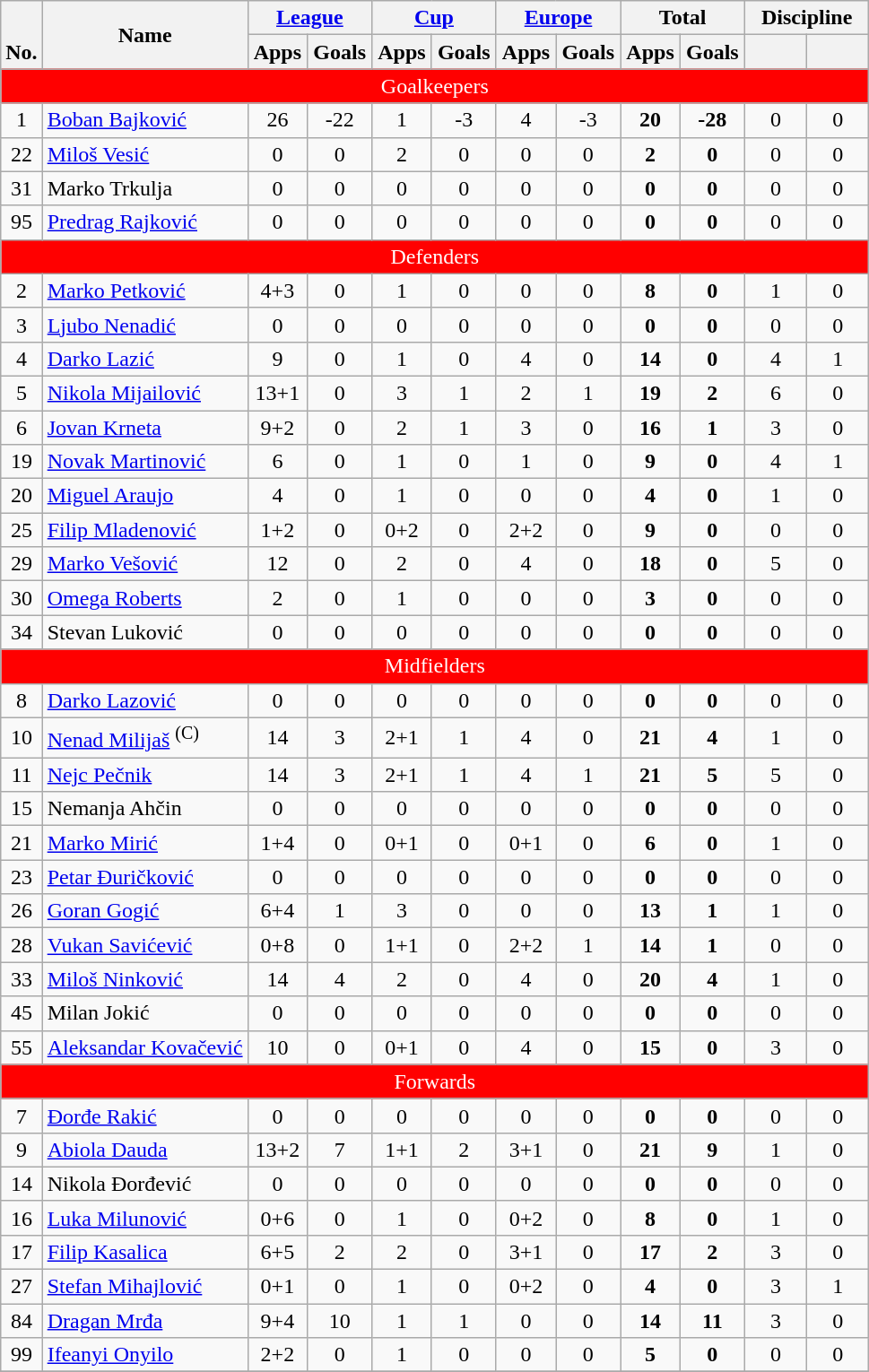<table class="wikitable" style="text-align:center">
<tr>
<th rowspan="2" valign="bottom">No.</th>
<th rowspan="2">Name</th>
<th colspan="2" width="85"><a href='#'>League</a></th>
<th colspan="2" width="85"><a href='#'>Cup</a></th>
<th colspan="2" width="85"><a href='#'>Europe</a></th>
<th colspan="2" width="85">Total</th>
<th colspan="2" width="85">Discipline</th>
</tr>
<tr>
<th>Apps</th>
<th>Goals</th>
<th>Apps</th>
<th>Goals</th>
<th>Apps</th>
<th>Goals</th>
<th>Apps</th>
<th>Goals</th>
<th></th>
<th></th>
</tr>
<tr>
<td style="background: red;color:white" align=center colspan="15">Goalkeepers</td>
</tr>
<tr>
<td>1</td>
<td align="left"> <a href='#'>Boban Bajković</a></td>
<td>26</td>
<td>-22</td>
<td>1</td>
<td>-3</td>
<td>4</td>
<td>-3</td>
<td><strong>20</strong></td>
<td><strong>-28</strong></td>
<td>0</td>
<td>0</td>
</tr>
<tr>
<td>22</td>
<td align="left"> <a href='#'>Miloš Vesić</a></td>
<td>0</td>
<td>0</td>
<td>2</td>
<td>0</td>
<td>0</td>
<td>0</td>
<td><strong>2</strong></td>
<td><strong>0</strong></td>
<td>0</td>
<td>0</td>
</tr>
<tr>
<td>31</td>
<td align="left"> Marko Trkulja</td>
<td>0</td>
<td>0</td>
<td>0</td>
<td>0</td>
<td>0</td>
<td>0</td>
<td><strong>0</strong></td>
<td><strong>0</strong></td>
<td>0</td>
<td>0</td>
</tr>
<tr>
<td>95</td>
<td align="left"> <a href='#'>Predrag Rajković</a></td>
<td>0</td>
<td>0</td>
<td>0</td>
<td>0</td>
<td>0</td>
<td>0</td>
<td><strong>0</strong></td>
<td><strong>0</strong></td>
<td>0</td>
<td>0</td>
</tr>
<tr>
<td align=center colspan="15" style="background: red;color:white">Defenders</td>
</tr>
<tr>
<td>2</td>
<td align="left"> <a href='#'>Marko Petković</a></td>
<td>4+3</td>
<td>0</td>
<td>1</td>
<td>0</td>
<td>0</td>
<td>0</td>
<td><strong>8</strong></td>
<td><strong>0</strong></td>
<td>1</td>
<td>0</td>
</tr>
<tr>
<td>3</td>
<td align="left"> <a href='#'>Ljubo Nenadić</a></td>
<td>0</td>
<td>0</td>
<td>0</td>
<td>0</td>
<td>0</td>
<td>0</td>
<td><strong>0</strong></td>
<td><strong>0</strong></td>
<td>0</td>
<td>0</td>
</tr>
<tr>
<td>4</td>
<td align="left"> <a href='#'>Darko Lazić</a></td>
<td>9</td>
<td>0</td>
<td>1</td>
<td>0</td>
<td>4</td>
<td>0</td>
<td><strong>14</strong></td>
<td><strong>0</strong></td>
<td>4</td>
<td>1</td>
</tr>
<tr>
<td>5</td>
<td align="left"> <a href='#'>Nikola Mijailović</a></td>
<td>13+1</td>
<td>0</td>
<td>3</td>
<td>1</td>
<td>2</td>
<td>1</td>
<td><strong>19</strong></td>
<td><strong>2</strong></td>
<td>6</td>
<td>0</td>
</tr>
<tr>
<td>6</td>
<td align="left"> <a href='#'>Jovan Krneta</a></td>
<td>9+2</td>
<td>0</td>
<td>2</td>
<td>1</td>
<td>3</td>
<td>0</td>
<td><strong>16</strong></td>
<td><strong>1</strong></td>
<td>3</td>
<td>0</td>
</tr>
<tr>
<td>19</td>
<td align="left"> <a href='#'>Novak Martinović</a></td>
<td>6</td>
<td>0</td>
<td>1</td>
<td>0</td>
<td>1</td>
<td>0</td>
<td><strong>9</strong></td>
<td><strong>0</strong></td>
<td>4</td>
<td>1</td>
</tr>
<tr>
<td>20</td>
<td align="left"> <a href='#'>Miguel Araujo</a></td>
<td>4</td>
<td>0</td>
<td>1</td>
<td>0</td>
<td>0</td>
<td>0</td>
<td><strong>4</strong></td>
<td><strong>0</strong></td>
<td>1</td>
<td>0</td>
</tr>
<tr>
<td>25</td>
<td align="left"> <a href='#'>Filip Mladenović</a></td>
<td>1+2</td>
<td>0</td>
<td>0+2</td>
<td>0</td>
<td>2+2</td>
<td>0</td>
<td><strong>9</strong></td>
<td><strong>0</strong></td>
<td>0</td>
<td>0</td>
</tr>
<tr>
<td>29</td>
<td align="left"> <a href='#'>Marko Vešović</a></td>
<td>12</td>
<td>0</td>
<td>2</td>
<td>0</td>
<td>4</td>
<td>0</td>
<td><strong>18</strong></td>
<td><strong>0</strong></td>
<td>5</td>
<td>0</td>
</tr>
<tr>
<td>30</td>
<td align="left"> <a href='#'>Omega Roberts</a></td>
<td>2</td>
<td>0</td>
<td>1</td>
<td>0</td>
<td>0</td>
<td>0</td>
<td><strong>3</strong></td>
<td><strong>0</strong></td>
<td>0</td>
<td>0</td>
</tr>
<tr>
<td>34</td>
<td align="left"> Stevan Luković</td>
<td>0</td>
<td>0</td>
<td>0</td>
<td>0</td>
<td>0</td>
<td>0</td>
<td><strong>0</strong></td>
<td><strong>0</strong></td>
<td>0</td>
<td>0</td>
</tr>
<tr>
<td align=center colspan="15" style="background: red;color:white">Midfielders</td>
</tr>
<tr>
<td>8</td>
<td align="left"> <a href='#'>Darko Lazović</a></td>
<td>0</td>
<td>0</td>
<td>0</td>
<td>0</td>
<td>0</td>
<td>0</td>
<td><strong>0</strong></td>
<td><strong>0</strong></td>
<td>0</td>
<td>0</td>
</tr>
<tr>
<td>10</td>
<td align="left"> <a href='#'>Nenad Milijaš</a> <sup>(C)</sup></td>
<td>14</td>
<td>3</td>
<td>2+1</td>
<td>1</td>
<td>4</td>
<td>0</td>
<td><strong>21</strong></td>
<td><strong>4</strong></td>
<td>1</td>
<td>0</td>
</tr>
<tr>
<td>11</td>
<td align="left"> <a href='#'>Nejc Pečnik</a></td>
<td>14</td>
<td>3</td>
<td>2+1</td>
<td>1</td>
<td>4</td>
<td>1</td>
<td><strong>21</strong></td>
<td><strong>5</strong></td>
<td>5</td>
<td>0</td>
</tr>
<tr>
<td>15</td>
<td align="left"> Nemanja Ahčin</td>
<td>0</td>
<td>0</td>
<td>0</td>
<td>0</td>
<td>0</td>
<td>0</td>
<td><strong>0</strong></td>
<td><strong>0</strong></td>
<td>0</td>
<td>0</td>
</tr>
<tr>
<td>21</td>
<td align="left"> <a href='#'>Marko Mirić</a></td>
<td>1+4</td>
<td>0</td>
<td>0+1</td>
<td>0</td>
<td>0+1</td>
<td>0</td>
<td><strong>6</strong></td>
<td><strong>0</strong></td>
<td>1</td>
<td>0</td>
</tr>
<tr>
<td>23</td>
<td align="left"> <a href='#'>Petar Đuričković</a></td>
<td>0</td>
<td>0</td>
<td>0</td>
<td>0</td>
<td>0</td>
<td>0</td>
<td><strong>0</strong></td>
<td><strong>0</strong></td>
<td>0</td>
<td>0</td>
</tr>
<tr>
<td>26</td>
<td align="left"> <a href='#'>Goran Gogić</a></td>
<td>6+4</td>
<td>1</td>
<td>3</td>
<td>0</td>
<td>0</td>
<td>0</td>
<td><strong>13</strong></td>
<td><strong>1</strong></td>
<td>1</td>
<td>0</td>
</tr>
<tr>
<td>28</td>
<td align="left"> <a href='#'>Vukan Savićević</a></td>
<td>0+8</td>
<td>0</td>
<td>1+1</td>
<td>0</td>
<td>2+2</td>
<td>1</td>
<td><strong>14</strong></td>
<td><strong>1</strong></td>
<td>0</td>
<td>0</td>
</tr>
<tr>
<td>33</td>
<td align="left"> <a href='#'>Miloš Ninković</a></td>
<td>14</td>
<td>4</td>
<td>2</td>
<td>0</td>
<td>4</td>
<td>0</td>
<td><strong>20</strong></td>
<td><strong>4</strong></td>
<td>1</td>
<td>0</td>
</tr>
<tr>
<td>45</td>
<td align="left"> Milan Jokić</td>
<td>0</td>
<td>0</td>
<td>0</td>
<td>0</td>
<td>0</td>
<td>0</td>
<td><strong>0</strong></td>
<td><strong>0</strong></td>
<td>0</td>
<td>0</td>
</tr>
<tr>
<td>55</td>
<td align="left"> <a href='#'>Aleksandar Kovačević</a></td>
<td>10</td>
<td>0</td>
<td>0+1</td>
<td>0</td>
<td>4</td>
<td>0</td>
<td><strong>15</strong></td>
<td><strong>0</strong></td>
<td>3</td>
<td>0</td>
</tr>
<tr>
<td align=center colspan="15" style="background: red;color:white">Forwards</td>
</tr>
<tr>
<td>7</td>
<td align="left"> <a href='#'>Đorđe Rakić</a></td>
<td>0</td>
<td>0</td>
<td>0</td>
<td>0</td>
<td>0</td>
<td>0</td>
<td><strong>0</strong></td>
<td><strong>0</strong></td>
<td>0</td>
<td>0</td>
</tr>
<tr>
<td>9</td>
<td align="left"> <a href='#'>Abiola Dauda</a></td>
<td>13+2</td>
<td>7</td>
<td>1+1</td>
<td>2</td>
<td>3+1</td>
<td>0</td>
<td><strong>21</strong></td>
<td><strong>9</strong></td>
<td>1</td>
<td>0</td>
</tr>
<tr>
<td>14</td>
<td align="left"> Nikola Đorđević</td>
<td>0</td>
<td>0</td>
<td>0</td>
<td>0</td>
<td>0</td>
<td>0</td>
<td><strong>0</strong></td>
<td><strong>0</strong></td>
<td>0</td>
<td>0</td>
</tr>
<tr>
<td>16</td>
<td align="left"> <a href='#'>Luka Milunović</a></td>
<td>0+6</td>
<td>0</td>
<td>1</td>
<td>0</td>
<td>0+2</td>
<td>0</td>
<td><strong>8</strong></td>
<td><strong>0</strong></td>
<td>1</td>
<td>0</td>
</tr>
<tr>
<td>17</td>
<td align="left"> <a href='#'>Filip Kasalica</a></td>
<td>6+5</td>
<td>2</td>
<td>2</td>
<td>0</td>
<td>3+1</td>
<td>0</td>
<td><strong>17</strong></td>
<td><strong>2</strong></td>
<td>3</td>
<td>0</td>
</tr>
<tr>
<td>27</td>
<td align="left"> <a href='#'>Stefan Mihajlović</a></td>
<td>0+1</td>
<td>0</td>
<td>1</td>
<td>0</td>
<td>0+2</td>
<td>0</td>
<td><strong>4</strong></td>
<td><strong>0</strong></td>
<td>3</td>
<td>1</td>
</tr>
<tr>
<td>84</td>
<td align="left"> <a href='#'>Dragan Mrđa</a></td>
<td>9+4</td>
<td>10</td>
<td>1</td>
<td>1</td>
<td>0</td>
<td>0</td>
<td><strong>14</strong></td>
<td><strong>11</strong></td>
<td>3</td>
<td>0</td>
</tr>
<tr>
<td>99</td>
<td align="left"> <a href='#'>Ifeanyi Onyilo</a></td>
<td>2+2</td>
<td>0</td>
<td>1</td>
<td>0</td>
<td>0</td>
<td>0</td>
<td><strong>5</strong></td>
<td><strong>0</strong></td>
<td>0</td>
<td>0</td>
</tr>
<tr>
</tr>
</table>
